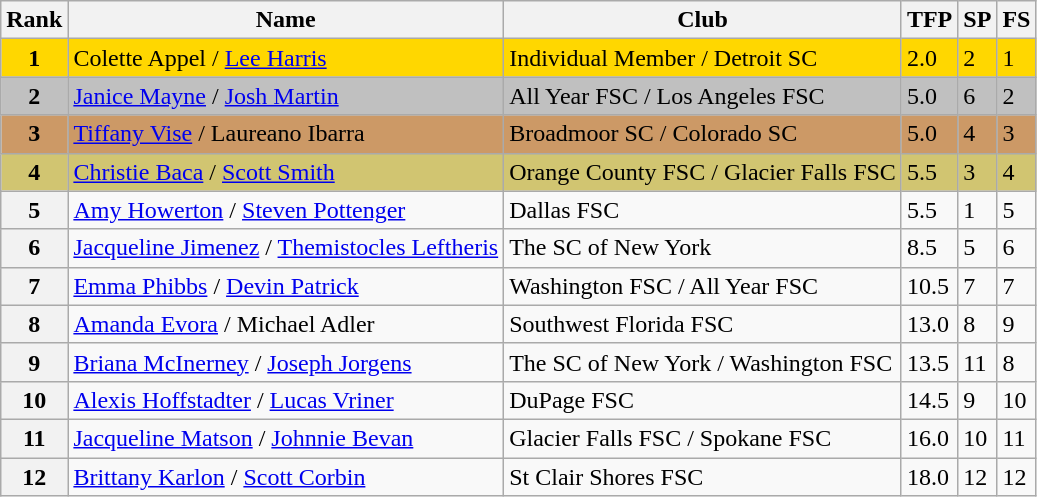<table class="wikitable">
<tr>
<th>Rank</th>
<th>Name</th>
<th>Club</th>
<th>TFP</th>
<th>SP</th>
<th>FS</th>
</tr>
<tr bgcolor="gold">
<td align="center"><strong>1</strong></td>
<td>Colette Appel / <a href='#'>Lee Harris</a></td>
<td>Individual Member / Detroit SC</td>
<td>2.0</td>
<td>2</td>
<td>1</td>
</tr>
<tr bgcolor="silver">
<td align="center"><strong>2</strong></td>
<td><a href='#'>Janice Mayne</a> / <a href='#'>Josh Martin</a></td>
<td>All Year FSC / Los Angeles FSC</td>
<td>5.0</td>
<td>6</td>
<td>2</td>
</tr>
<tr bgcolor="cc9966">
<td align="center"><strong>3</strong></td>
<td><a href='#'>Tiffany Vise</a> / Laureano Ibarra</td>
<td>Broadmoor SC / Colorado SC</td>
<td>5.0</td>
<td>4</td>
<td>3</td>
</tr>
<tr bgcolor="#d1c571">
<td align="center"><strong>4</strong></td>
<td><a href='#'>Christie Baca</a> / <a href='#'>Scott Smith</a></td>
<td>Orange County FSC / Glacier Falls FSC</td>
<td>5.5</td>
<td>3</td>
<td>4</td>
</tr>
<tr>
<th>5</th>
<td><a href='#'>Amy Howerton</a> / <a href='#'>Steven Pottenger</a></td>
<td>Dallas FSC</td>
<td>5.5</td>
<td>1</td>
<td>5</td>
</tr>
<tr>
<th>6</th>
<td><a href='#'>Jacqueline Jimenez</a> / <a href='#'>Themistocles Leftheris</a></td>
<td>The SC of New York</td>
<td>8.5</td>
<td>5</td>
<td>6</td>
</tr>
<tr>
<th>7</th>
<td><a href='#'>Emma Phibbs</a> / <a href='#'>Devin Patrick</a></td>
<td>Washington FSC / All Year FSC</td>
<td>10.5</td>
<td>7</td>
<td>7</td>
</tr>
<tr>
<th>8</th>
<td><a href='#'>Amanda Evora</a> / Michael Adler</td>
<td>Southwest Florida FSC</td>
<td>13.0</td>
<td>8</td>
<td>9</td>
</tr>
<tr>
<th>9</th>
<td><a href='#'>Briana McInerney</a> / <a href='#'>Joseph Jorgens</a></td>
<td>The SC of New York / Washington FSC</td>
<td>13.5</td>
<td>11</td>
<td>8</td>
</tr>
<tr>
<th>10</th>
<td><a href='#'>Alexis Hoffstadter</a> / <a href='#'>Lucas Vriner</a></td>
<td>DuPage FSC</td>
<td>14.5</td>
<td>9</td>
<td>10</td>
</tr>
<tr>
<th>11</th>
<td><a href='#'>Jacqueline Matson</a> / <a href='#'>Johnnie Bevan</a></td>
<td>Glacier Falls FSC / Spokane FSC</td>
<td>16.0</td>
<td>10</td>
<td>11</td>
</tr>
<tr>
<th>12</th>
<td><a href='#'>Brittany Karlon</a> / <a href='#'>Scott Corbin</a></td>
<td>St Clair Shores FSC</td>
<td>18.0</td>
<td>12</td>
<td>12</td>
</tr>
</table>
